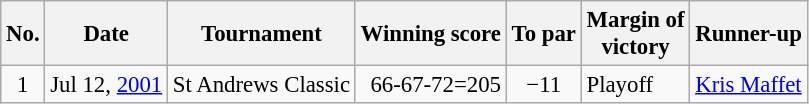<table class="wikitable" style="font-size:95%;">
<tr>
<th>No.</th>
<th>Date</th>
<th>Tournament</th>
<th>Winning score</th>
<th>To par</th>
<th>Margin of<br>victory</th>
<th>Runner-up</th>
</tr>
<tr>
<td align=center>1</td>
<td align=right>Jul 12, <a href='#'>2001</a></td>
<td>St Andrews Classic</td>
<td align=right>66-67-72=205</td>
<td align=center>−11</td>
<td>Playoff</td>
<td> <a href='#'>Kris Maffet</a></td>
</tr>
</table>
